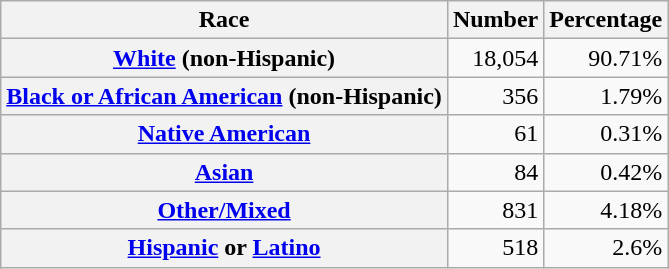<table class="wikitable" style="text-align:right">
<tr>
<th scope="col">Race</th>
<th scope="col">Number</th>
<th scope="col">Percentage</th>
</tr>
<tr>
<th scope="row"><a href='#'>White</a> (non-Hispanic)</th>
<td>18,054</td>
<td>90.71%</td>
</tr>
<tr>
<th scope="row"><a href='#'>Black or African American</a> (non-Hispanic)</th>
<td>356</td>
<td>1.79%</td>
</tr>
<tr>
<th scope="row"><a href='#'>Native American</a></th>
<td>61</td>
<td>0.31%</td>
</tr>
<tr>
<th scope="row"><a href='#'>Asian</a></th>
<td>84</td>
<td>0.42%</td>
</tr>
<tr>
<th scope="row"><a href='#'>Other/Mixed</a></th>
<td>831</td>
<td>4.18%</td>
</tr>
<tr>
<th scope="row"><a href='#'>Hispanic</a> or <a href='#'>Latino</a></th>
<td>518</td>
<td>2.6%</td>
</tr>
</table>
